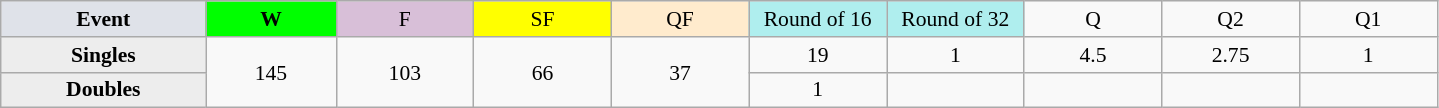<table class=wikitable style=font-size:90%;text-align:center>
<tr>
<td style="width:130px; background:#dfe2e9;"><strong>Event</strong></td>
<td style="width:80px; background:lime;"><strong>W</strong></td>
<td style="width:85px; background:thistle;">F</td>
<td style="width:85px; background:#ff0;">SF</td>
<td style="width:85px; background:#ffebcd;">QF</td>
<td style="width:85px; background:#afeeee;">Round of 16</td>
<td style="width:85px; background:#afeeee;">Round of 32</td>
<td width=85>Q</td>
<td width=85>Q2</td>
<td width=85>Q1</td>
</tr>
<tr>
<th style="background:#ededed;">Singles</th>
<td rowspan=2>145</td>
<td rowspan=2>103</td>
<td rowspan=2>66</td>
<td rowspan=2>37</td>
<td>19</td>
<td>1</td>
<td>4.5</td>
<td>2.75</td>
<td>1</td>
</tr>
<tr>
<th style="background:#ededed;">Doubles</th>
<td>1</td>
<td></td>
<td></td>
<td></td>
<td></td>
</tr>
</table>
